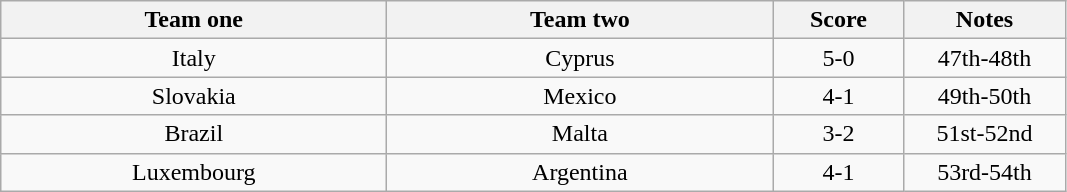<table class="wikitable" style="text-align: center">
<tr>
<th width=250>Team one</th>
<th width=250>Team two</th>
<th width=80>Score</th>
<th width=100>Notes</th>
</tr>
<tr>
<td> Italy</td>
<td> Cyprus</td>
<td>5-0</td>
<td>47th-48th</td>
</tr>
<tr>
<td> Slovakia</td>
<td> Mexico</td>
<td>4-1</td>
<td>49th-50th</td>
</tr>
<tr>
<td> Brazil</td>
<td> Malta</td>
<td>3-2</td>
<td>51st-52nd</td>
</tr>
<tr>
<td> Luxembourg</td>
<td> Argentina</td>
<td>4-1</td>
<td>53rd-54th</td>
</tr>
</table>
